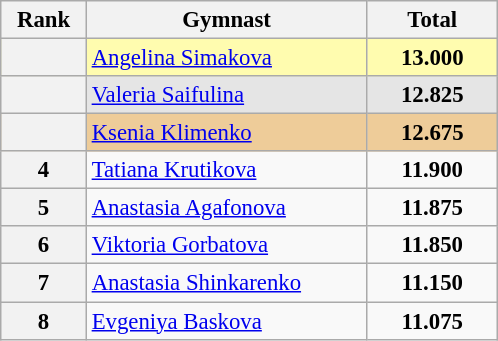<table class="wikitable sortable" style="text-align:center; font-size:95%">
<tr>
<th scope="col" style="width:50px;">Rank</th>
<th scope="col" style="width:180px;">Gymnast</th>
<th scope="col" style="width:80px;">Total</th>
</tr>
<tr style="background:#fffcaf;">
<th scope=row style="text-align:center"></th>
<td style="text-align:left;"><a href='#'>Angelina Simakova</a></td>
<td><strong>13.000</strong></td>
</tr>
<tr style="background:#e5e5e5;">
<th scope=row style="text-align:center"></th>
<td style="text-align:left;"><a href='#'>Valeria Saifulina</a></td>
<td><strong>12.825</strong></td>
</tr>
<tr style="background:#ec9;">
<th scope=row style="text-align:center"></th>
<td style="text-align:left;"><a href='#'>Ksenia Klimenko</a></td>
<td><strong>12.675</strong></td>
</tr>
<tr>
<th scope=row style="text-align:center">4</th>
<td style="text-align:left;"><a href='#'>Tatiana Krutikova</a></td>
<td><strong>11.900</strong></td>
</tr>
<tr>
<th scope=row style="text-align:center">5</th>
<td style="text-align:left;"><a href='#'>Anastasia Agafonova</a></td>
<td><strong>11.875</strong></td>
</tr>
<tr>
<th scope=row style="text-align:center">6</th>
<td style="text-align:left;"><a href='#'>Viktoria Gorbatova</a></td>
<td><strong>11.850</strong></td>
</tr>
<tr>
<th scope=row style="text-align:center">7</th>
<td style="text-align:left;"><a href='#'>Anastasia Shinkarenko</a></td>
<td><strong>11.150</strong></td>
</tr>
<tr>
<th scope=row style="text-align:center">8</th>
<td style="text-align:left;"><a href='#'>Evgeniya Baskova</a></td>
<td><strong>11.075</strong></td>
</tr>
</table>
